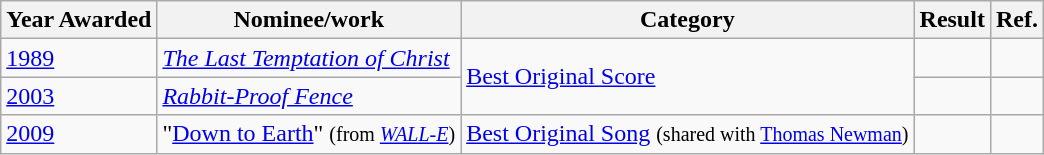<table class="wikitable">
<tr>
<th>Year Awarded</th>
<th>Nominee/work</th>
<th>Category</th>
<th>Result</th>
<th>Ref.</th>
</tr>
<tr>
<td><a href='#'>1989</a></td>
<td><em><a href='#'>The Last Temptation of Christ</a></em></td>
<td rowspan="2"><a href='#'>Best Original Score</a></td>
<td></td>
<td></td>
</tr>
<tr>
<td><a href='#'>2003</a></td>
<td><em><a href='#'>Rabbit-Proof Fence</a></em></td>
<td></td>
<td></td>
</tr>
<tr>
<td><a href='#'>2009</a></td>
<td>"<a href='#'>Down to Earth</a>" <small>(from <em><a href='#'>WALL-E</a></em>)</small></td>
<td><a href='#'>Best Original Song</a> <small>(shared with <a href='#'>Thomas Newman</a>)</small></td>
<td></td>
<td></td>
</tr>
</table>
